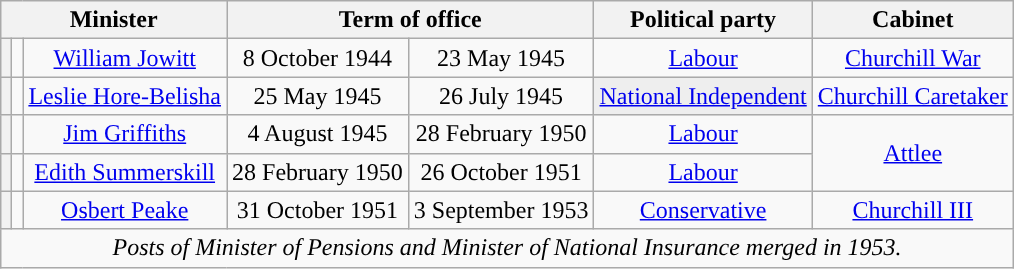<table class="wikitable" style="text-align:center">
<tr style="height:1em">
<th colspan="3">Minister</th>
<th colspan="2">Term of office</th>
<th>Political party</th>
<th>Cabinet</th>
</tr>
<tr style="height:1em">
<th style="background-color:"></th>
<td></td>
<td><a href='#'>William Jowitt</a></td>
<td>8 October 1944</td>
<td>23 May 1945</td>
<td><a href='#'>Labour</a></td>
<td><a href='#'>Churchill War</a></td>
</tr>
<tr style="height:1em">
<th style="background-color:"></th>
<td></td>
<td><a href='#'>Leslie Hore-Belisha</a></td>
<td>25 May 1945</td>
<td>26 July 1945</td>
<td style="background-color:#eeeeee"><a href='#'>National Independent</a></td>
<td><a href='#'>Churchill Caretaker</a></td>
</tr>
<tr style="height:1em">
<th style="background-color:"></th>
<td></td>
<td><a href='#'>Jim Griffiths</a></td>
<td>4 August 1945</td>
<td>28 February 1950</td>
<td><a href='#'>Labour</a></td>
<td rowspan="2" ><a href='#'>Attlee</a></td>
</tr>
<tr style="height:1em">
<th style="background-color:"></th>
<td></td>
<td><a href='#'>Edith Summerskill</a></td>
<td>28 February 1950</td>
<td>26 October 1951</td>
<td><a href='#'>Labour</a></td>
</tr>
<tr style="height:1em">
<th style="background-color:"></th>
<td></td>
<td><a href='#'>Osbert Peake</a></td>
<td>31 October 1951</td>
<td>3 September 1953</td>
<td><a href='#'>Conservative</a></td>
<td><a href='#'>Churchill III</a></td>
</tr>
<tr>
<td colspan="7"><em>Posts of Minister of Pensions and Minister of National Insurance merged in 1953.</em></td>
</tr>
</table>
